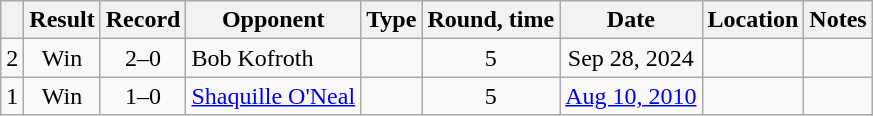<table class="wikitable" style="text-align:center">
<tr>
<th></th>
<th>Result</th>
<th>Record</th>
<th>Opponent</th>
<th>Type</th>
<th>Round, time</th>
<th>Date</th>
<th>Location</th>
<th>Notes</th>
</tr>
<tr>
<td>2</td>
<td>Win</td>
<td>2–0</td>
<td style="text-align:left;">Bob Kofroth</td>
<td></td>
<td>5</td>
<td>Sep 28, 2024</td>
<td style="text-align:left;"></td>
<td style="text-align:left;"></td>
</tr>
<tr>
<td>1</td>
<td>Win</td>
<td>1–0</td>
<td style="text-align:left;"><a href='#'>Shaquille O'Neal</a></td>
<td></td>
<td>5</td>
<td><a href='#'>Aug 10, 2010</a></td>
<td style="text-align:left;"></td>
<td style="text-align:left;"></td>
</tr>
</table>
